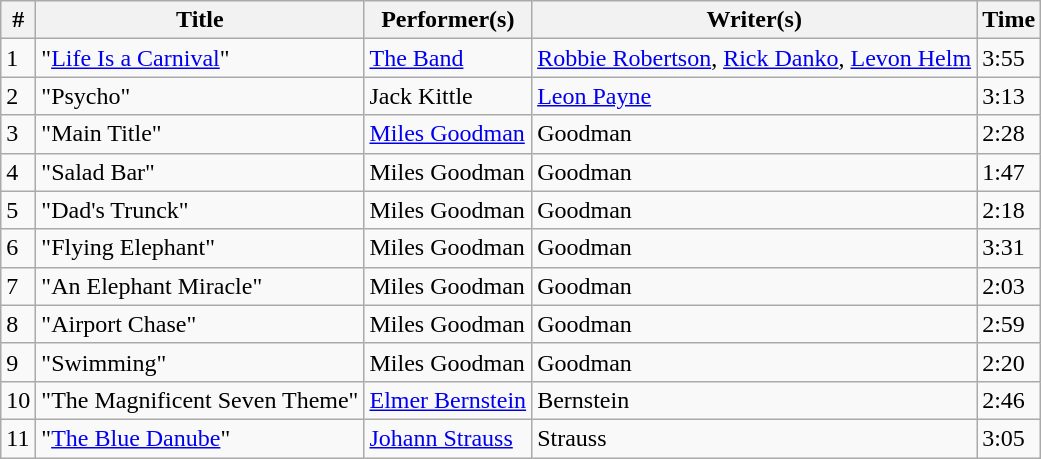<table class="wikitable">
<tr>
<th>#</th>
<th>Title</th>
<th>Performer(s)</th>
<th>Writer(s)</th>
<th>Time</th>
</tr>
<tr>
<td>1</td>
<td>"<a href='#'>Life Is a Carnival</a>"</td>
<td><a href='#'>The Band</a></td>
<td><a href='#'>Robbie Robertson</a>, <a href='#'>Rick Danko</a>, <a href='#'>Levon Helm</a></td>
<td>3:55</td>
</tr>
<tr>
<td>2</td>
<td>"Psycho"</td>
<td>Jack Kittle</td>
<td><a href='#'>Leon Payne</a></td>
<td>3:13</td>
</tr>
<tr>
<td>3</td>
<td>"Main Title"</td>
<td><a href='#'>Miles Goodman</a></td>
<td>Goodman</td>
<td>2:28</td>
</tr>
<tr>
<td>4</td>
<td>"Salad Bar"</td>
<td>Miles Goodman</td>
<td>Goodman</td>
<td>1:47</td>
</tr>
<tr>
<td>5</td>
<td>"Dad's Trunck"</td>
<td>Miles Goodman</td>
<td>Goodman</td>
<td>2:18</td>
</tr>
<tr>
<td>6</td>
<td>"Flying Elephant"</td>
<td>Miles Goodman</td>
<td>Goodman</td>
<td>3:31</td>
</tr>
<tr>
<td>7</td>
<td>"An Elephant Miracle"</td>
<td>Miles Goodman</td>
<td>Goodman</td>
<td>2:03</td>
</tr>
<tr>
<td>8</td>
<td>"Airport Chase"</td>
<td>Miles Goodman</td>
<td>Goodman</td>
<td>2:59</td>
</tr>
<tr>
<td>9</td>
<td>"Swimming"</td>
<td>Miles Goodman</td>
<td>Goodman</td>
<td>2:20</td>
</tr>
<tr>
<td>10</td>
<td>"The Magnificent Seven Theme"</td>
<td><a href='#'>Elmer Bernstein</a></td>
<td>Bernstein</td>
<td>2:46</td>
</tr>
<tr>
<td>11</td>
<td>"<a href='#'>The Blue Danube</a>"</td>
<td><a href='#'>Johann Strauss</a></td>
<td>Strauss</td>
<td>3:05</td>
</tr>
</table>
